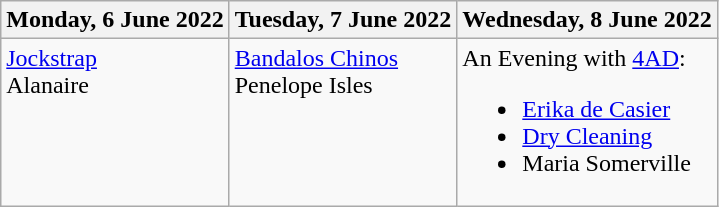<table class="wikitable">
<tr>
<th>Monday, 6 June 2022</th>
<th>Tuesday, 7 June 2022</th>
<th>Wednesday, 8 June 2022</th>
</tr>
<tr valign="top">
<td><a href='#'>Jockstrap</a><br>Alanaire</td>
<td><a href='#'>Bandalos Chinos</a><br>Penelope Isles</td>
<td>An Evening with <a href='#'>4AD</a>:<br><ul><li><a href='#'>Erika de Casier</a></li><li><a href='#'>Dry Cleaning</a></li><li>Maria Somerville</li></ul></td>
</tr>
</table>
